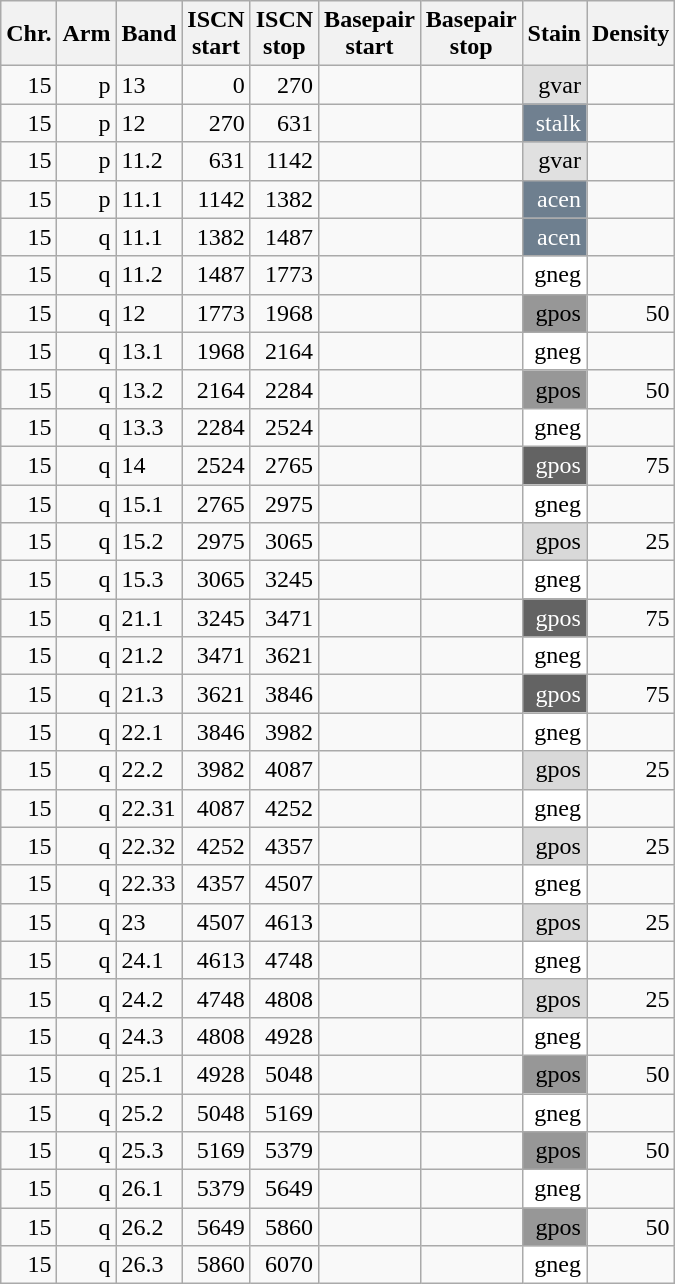<table class="wikitable" style="text-align:right">
<tr>
<th>Chr.</th>
<th>Arm</th>
<th>Band</th>
<th>ISCN<br>start</th>
<th>ISCN<br>stop</th>
<th>Basepair<br>start</th>
<th>Basepair<br>stop</th>
<th>Stain</th>
<th>Density</th>
</tr>
<tr>
<td>15</td>
<td>p</td>
<td style="text-align:left">13</td>
<td>0</td>
<td>270</td>
<td></td>
<td></td>
<td style="background:#e0e0e0">gvar</td>
<td></td>
</tr>
<tr>
<td>15</td>
<td>p</td>
<td style="text-align:left">12</td>
<td>270</td>
<td>631</td>
<td></td>
<td></td>
<td style="background:#708090; color:white;">stalk</td>
<td></td>
</tr>
<tr>
<td>15</td>
<td>p</td>
<td style="text-align:left">11.2</td>
<td>631</td>
<td>1142</td>
<td></td>
<td></td>
<td style="background:#e0e0e0">gvar</td>
<td></td>
</tr>
<tr>
<td>15</td>
<td>p</td>
<td style="text-align:left">11.1</td>
<td>1142</td>
<td>1382</td>
<td></td>
<td></td>
<td style="background:#6e7f8f; color:white;">acen</td>
<td></td>
</tr>
<tr>
<td>15</td>
<td>q</td>
<td style="text-align:left">11.1</td>
<td>1382</td>
<td>1487</td>
<td></td>
<td></td>
<td style="background:#6e7f8f; color:white;">acen</td>
<td></td>
</tr>
<tr>
<td>15</td>
<td>q</td>
<td style="text-align:left">11.2</td>
<td>1487</td>
<td>1773</td>
<td></td>
<td></td>
<td style="background:white">gneg</td>
<td></td>
</tr>
<tr>
<td>15</td>
<td>q</td>
<td style="text-align:left">12</td>
<td>1773</td>
<td>1968</td>
<td></td>
<td></td>
<td style="background:#979797">gpos</td>
<td>50</td>
</tr>
<tr>
<td>15</td>
<td>q</td>
<td style="text-align:left">13.1</td>
<td>1968</td>
<td>2164</td>
<td></td>
<td></td>
<td style="background:white">gneg</td>
<td></td>
</tr>
<tr>
<td>15</td>
<td>q</td>
<td style="text-align:left">13.2</td>
<td>2164</td>
<td>2284</td>
<td></td>
<td></td>
<td style="background:#979797">gpos</td>
<td>50</td>
</tr>
<tr>
<td>15</td>
<td>q</td>
<td style="text-align:left">13.3</td>
<td>2284</td>
<td>2524</td>
<td></td>
<td></td>
<td style="background:white">gneg</td>
<td></td>
</tr>
<tr>
<td>15</td>
<td>q</td>
<td style="text-align:left">14</td>
<td>2524</td>
<td>2765</td>
<td></td>
<td></td>
<td style="background:#636363; color:white;">gpos</td>
<td>75</td>
</tr>
<tr>
<td>15</td>
<td>q</td>
<td style="text-align:left">15.1</td>
<td>2765</td>
<td>2975</td>
<td></td>
<td></td>
<td style="background:white">gneg</td>
<td></td>
</tr>
<tr>
<td>15</td>
<td>q</td>
<td style="text-align:left">15.2</td>
<td>2975</td>
<td>3065</td>
<td></td>
<td></td>
<td style="background:#d9d9d9">gpos</td>
<td>25</td>
</tr>
<tr>
<td>15</td>
<td>q</td>
<td style="text-align:left">15.3</td>
<td>3065</td>
<td>3245</td>
<td></td>
<td></td>
<td style="background:white">gneg</td>
<td></td>
</tr>
<tr>
<td>15</td>
<td>q</td>
<td style="text-align:left">21.1</td>
<td>3245</td>
<td>3471</td>
<td></td>
<td></td>
<td style="background:#636363; color:white;">gpos</td>
<td>75</td>
</tr>
<tr>
<td>15</td>
<td>q</td>
<td style="text-align:left">21.2</td>
<td>3471</td>
<td>3621</td>
<td></td>
<td></td>
<td style="background:white">gneg</td>
<td></td>
</tr>
<tr>
<td>15</td>
<td>q</td>
<td style="text-align:left">21.3</td>
<td>3621</td>
<td>3846</td>
<td></td>
<td></td>
<td style="background:#636363; color:white;">gpos</td>
<td>75</td>
</tr>
<tr>
<td>15</td>
<td>q</td>
<td style="text-align:left">22.1</td>
<td>3846</td>
<td>3982</td>
<td></td>
<td></td>
<td style="background:white">gneg</td>
<td></td>
</tr>
<tr>
<td>15</td>
<td>q</td>
<td style="text-align:left">22.2</td>
<td>3982</td>
<td>4087</td>
<td></td>
<td></td>
<td style="background:#d9d9d9">gpos</td>
<td>25</td>
</tr>
<tr>
<td>15</td>
<td>q</td>
<td style="text-align:left">22.31</td>
<td>4087</td>
<td>4252</td>
<td></td>
<td></td>
<td style="background:white">gneg</td>
<td></td>
</tr>
<tr>
<td>15</td>
<td>q</td>
<td style="text-align:left">22.32</td>
<td>4252</td>
<td>4357</td>
<td></td>
<td></td>
<td style="background:#d9d9d9">gpos</td>
<td>25</td>
</tr>
<tr>
<td>15</td>
<td>q</td>
<td style="text-align:left">22.33</td>
<td>4357</td>
<td>4507</td>
<td></td>
<td></td>
<td style="background:white">gneg</td>
<td></td>
</tr>
<tr>
<td>15</td>
<td>q</td>
<td style="text-align:left">23</td>
<td>4507</td>
<td>4613</td>
<td></td>
<td></td>
<td style="background:#d9d9d9">gpos</td>
<td>25</td>
</tr>
<tr>
<td>15</td>
<td>q</td>
<td style="text-align:left">24.1</td>
<td>4613</td>
<td>4748</td>
<td></td>
<td></td>
<td style="background:white">gneg</td>
<td></td>
</tr>
<tr>
<td>15</td>
<td>q</td>
<td style="text-align:left">24.2</td>
<td>4748</td>
<td>4808</td>
<td></td>
<td></td>
<td style="background:#d9d9d9">gpos</td>
<td>25</td>
</tr>
<tr>
<td>15</td>
<td>q</td>
<td style="text-align:left">24.3</td>
<td>4808</td>
<td>4928</td>
<td></td>
<td></td>
<td style="background:white">gneg</td>
<td></td>
</tr>
<tr>
<td>15</td>
<td>q</td>
<td style="text-align:left">25.1</td>
<td>4928</td>
<td>5048</td>
<td></td>
<td></td>
<td style="background:#979797">gpos</td>
<td>50</td>
</tr>
<tr>
<td>15</td>
<td>q</td>
<td style="text-align:left">25.2</td>
<td>5048</td>
<td>5169</td>
<td></td>
<td></td>
<td style="background:white">gneg</td>
<td></td>
</tr>
<tr>
<td>15</td>
<td>q</td>
<td style="text-align:left">25.3</td>
<td>5169</td>
<td>5379</td>
<td></td>
<td></td>
<td style="background:#979797">gpos</td>
<td>50</td>
</tr>
<tr>
<td>15</td>
<td>q</td>
<td style="text-align:left">26.1</td>
<td>5379</td>
<td>5649</td>
<td></td>
<td></td>
<td style="background:white">gneg</td>
<td></td>
</tr>
<tr>
<td>15</td>
<td>q</td>
<td style="text-align:left">26.2</td>
<td>5649</td>
<td>5860</td>
<td></td>
<td></td>
<td style="background:#979797">gpos</td>
<td>50</td>
</tr>
<tr>
<td>15</td>
<td>q</td>
<td style="text-align:left">26.3</td>
<td>5860</td>
<td>6070</td>
<td></td>
<td></td>
<td style="background:white">gneg</td>
<td></td>
</tr>
</table>
